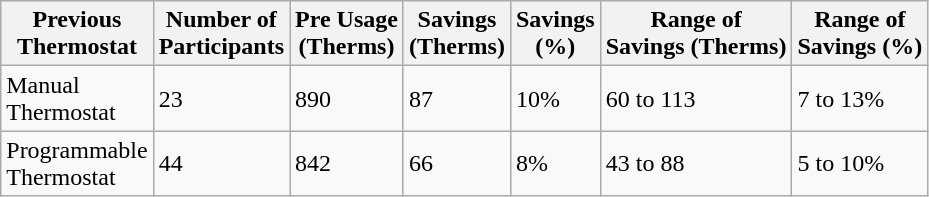<table class="wikitable">
<tr>
<th>Previous<br>Thermostat</th>
<th>Number of<br>Participants</th>
<th>Pre Usage<br>(Therms)</th>
<th>Savings<br>(Therms)</th>
<th>Savings<br>(%)</th>
<th>Range of<br>Savings (Therms)</th>
<th>Range of<br>Savings (%)</th>
</tr>
<tr>
<td>Manual<br>Thermostat</td>
<td>23</td>
<td>890</td>
<td>87</td>
<td>10%</td>
<td>60 to 113</td>
<td>7 to 13%</td>
</tr>
<tr>
<td>Programmable<br>Thermostat</td>
<td>44</td>
<td>842</td>
<td>66</td>
<td>8%</td>
<td>43 to 88</td>
<td>5 to 10%</td>
</tr>
</table>
